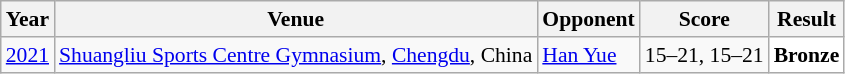<table class="sortable wikitable" style="font-size: 90%;">
<tr>
<th>Year</th>
<th>Venue</th>
<th>Opponent</th>
<th>Score</th>
<th>Result</th>
</tr>
<tr>
<td align="center"><a href='#'>2021</a></td>
<td align="left"><a href='#'>Shuangliu Sports Centre Gymnasium</a>, <a href='#'>Chengdu</a>, China</td>
<td align="left"> <a href='#'>Han Yue</a></td>
<td align="left">15–21, 15–21</td>
<td style="text-align:left; background:white"> <strong>Bronze</strong></td>
</tr>
</table>
